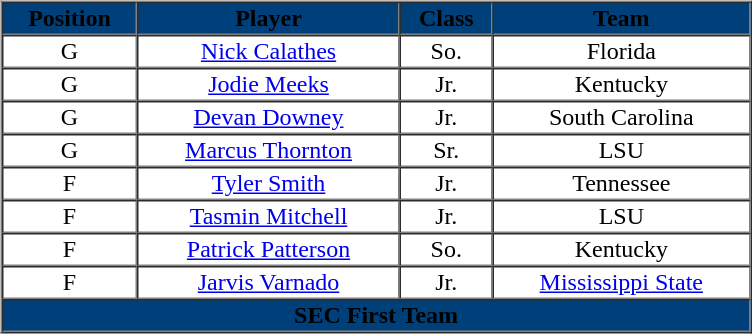<table border="0" width="50%">
<tr>
<td valign="top"><br><table cellpadding="1" border="1" cellspacing="0" width="80%">
<tr>
<th bgcolor="#00407a"><span>Position</span></th>
<th bgcolor="#00407a"><span>Player</span></th>
<th bgcolor="#00407a"><span>Class</span></th>
<th bgcolor="#00407a"><span>Team</span></th>
</tr>
<tr align="center">
<td>G</td>
<td><a href='#'>Nick Calathes</a></td>
<td>So.</td>
<td>Florida</td>
</tr>
<tr align="center">
<td>G</td>
<td><a href='#'>Jodie Meeks</a></td>
<td>Jr.</td>
<td>Kentucky</td>
</tr>
<tr align="center">
<td>G</td>
<td><a href='#'>Devan Downey</a></td>
<td>Jr.</td>
<td>South Carolina</td>
</tr>
<tr align="center">
<td>G</td>
<td><a href='#'>Marcus Thornton</a></td>
<td>Sr.</td>
<td>LSU</td>
</tr>
<tr align="center">
<td>F</td>
<td><a href='#'>Tyler Smith</a></td>
<td>Jr.</td>
<td>Tennessee</td>
</tr>
<tr align="center">
<td>F</td>
<td><a href='#'>Tasmin Mitchell</a></td>
<td>Jr.</td>
<td>LSU</td>
</tr>
<tr align="center">
<td>F</td>
<td><a href='#'>Patrick Patterson</a></td>
<td>So.</td>
<td>Kentucky</td>
</tr>
<tr align="center">
<td>F</td>
<td><a href='#'>Jarvis Varnado</a></td>
<td>Jr.</td>
<td><a href='#'>Mississippi State</a></td>
</tr>
<tr align="center">
<td colspan=4 bgcolor="#00407a"><span><strong>SEC First Team</strong></span></td>
</tr>
</table>
</td>
</tr>
</table>
